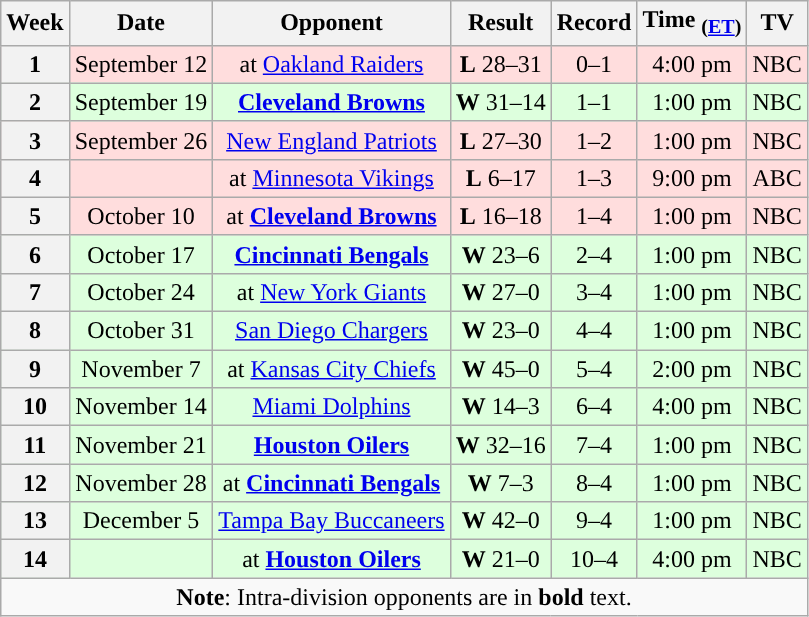<table class="wikitable" style="text-align: center">
<tr>
<th>Week</th>
<th>Date</th>
<th>Opponent</th>
<th>Result</th>
<th>Record</th>
<th>Time <sub>(<a href='#'>ET</a>)</sub></th>
<th>TV</th>
</tr>
<tr style="background: #ffdddd;">
<th>1</th>
<td>September 12</td>
<td>at <a href='#'>Oakland Raiders</a></td>
<td><strong>L</strong> 28–31</td>
<td>0–1</td>
<td>4:00 pm</td>
<td>NBC</td>
</tr>
<tr style="background: #ddffdd;">
<th>2</th>
<td>September 19</td>
<td><strong><a href='#'>Cleveland Browns</a></strong></td>
<td><strong>W</strong> 31–14</td>
<td>1–1</td>
<td>1:00 pm</td>
<td>NBC</td>
</tr>
<tr style="background: #ffdddd;">
<th>3</th>
<td>September 26</td>
<td><a href='#'>New England Patriots</a></td>
<td><strong>L</strong> 27–30</td>
<td>1–2</td>
<td>1:00 pm</td>
<td>NBC</td>
</tr>
<tr style="background: #ffdddd;">
<th>4</th>
<td></td>
<td>at <a href='#'>Minnesota Vikings</a></td>
<td><strong>L</strong> 6–17</td>
<td>1–3</td>
<td>9:00 pm</td>
<td>ABC</td>
</tr>
<tr style="background: #ffdddd;">
<th>5</th>
<td>October 10</td>
<td>at <strong><a href='#'>Cleveland Browns</a></strong></td>
<td><strong>L</strong> 16–18</td>
<td>1–4</td>
<td>1:00 pm</td>
<td>NBC</td>
</tr>
<tr style="background: #ddffdd;">
<th>6</th>
<td>October 17</td>
<td><strong><a href='#'>Cincinnati Bengals</a></strong></td>
<td><strong>W</strong> 23–6</td>
<td>2–4</td>
<td>1:00 pm</td>
<td>NBC</td>
</tr>
<tr style="background: #ddffdd;">
<th>7</th>
<td>October 24</td>
<td>at <a href='#'>New York Giants</a></td>
<td><strong>W</strong> 27–0</td>
<td>3–4</td>
<td>1:00 pm</td>
<td>NBC</td>
</tr>
<tr style="background: #ddffdd;">
<th>8</th>
<td>October 31</td>
<td><a href='#'>San Diego Chargers</a></td>
<td><strong>W</strong> 23–0</td>
<td>4–4</td>
<td>1:00 pm</td>
<td>NBC</td>
</tr>
<tr style="background: #ddffdd;">
<th>9</th>
<td>November 7</td>
<td>at <a href='#'>Kansas City Chiefs</a></td>
<td><strong>W</strong> 45–0</td>
<td>5–4</td>
<td>2:00 pm</td>
<td>NBC</td>
</tr>
<tr style="background: #ddffdd;">
<th>10</th>
<td>November 14</td>
<td><a href='#'>Miami Dolphins</a></td>
<td><strong>W</strong> 14–3</td>
<td>6–4</td>
<td>4:00 pm</td>
<td>NBC</td>
</tr>
<tr style="background: #ddffdd;">
<th>11</th>
<td>November 21</td>
<td><strong><a href='#'>Houston Oilers</a></strong></td>
<td><strong>W</strong> 32–16</td>
<td>7–4</td>
<td>1:00 pm</td>
<td>NBC</td>
</tr>
<tr style="background: #ddffdd;">
<th>12</th>
<td>November 28</td>
<td>at <strong><a href='#'>Cincinnati Bengals</a></strong></td>
<td><strong>W</strong> 7–3</td>
<td>8–4</td>
<td>1:00 pm</td>
<td>NBC</td>
</tr>
<tr style="background: #ddffdd;">
<th>13</th>
<td>December 5</td>
<td><a href='#'>Tampa Bay Buccaneers</a></td>
<td><strong>W</strong> 42–0</td>
<td>9–4</td>
<td>1:00 pm</td>
<td>NBC</td>
</tr>
<tr style="background: #ddffdd;">
<th>14</th>
<td></td>
<td>at <strong><a href='#'>Houston Oilers</a></strong></td>
<td><strong>W</strong> 21–0</td>
<td>10–4</td>
<td>4:00 pm</td>
<td>NBC</td>
</tr>
<tr>
<td colspan="7"><strong>Note</strong>: Intra-division opponents are in <strong>bold</strong> text.</td>
</tr>
</table>
